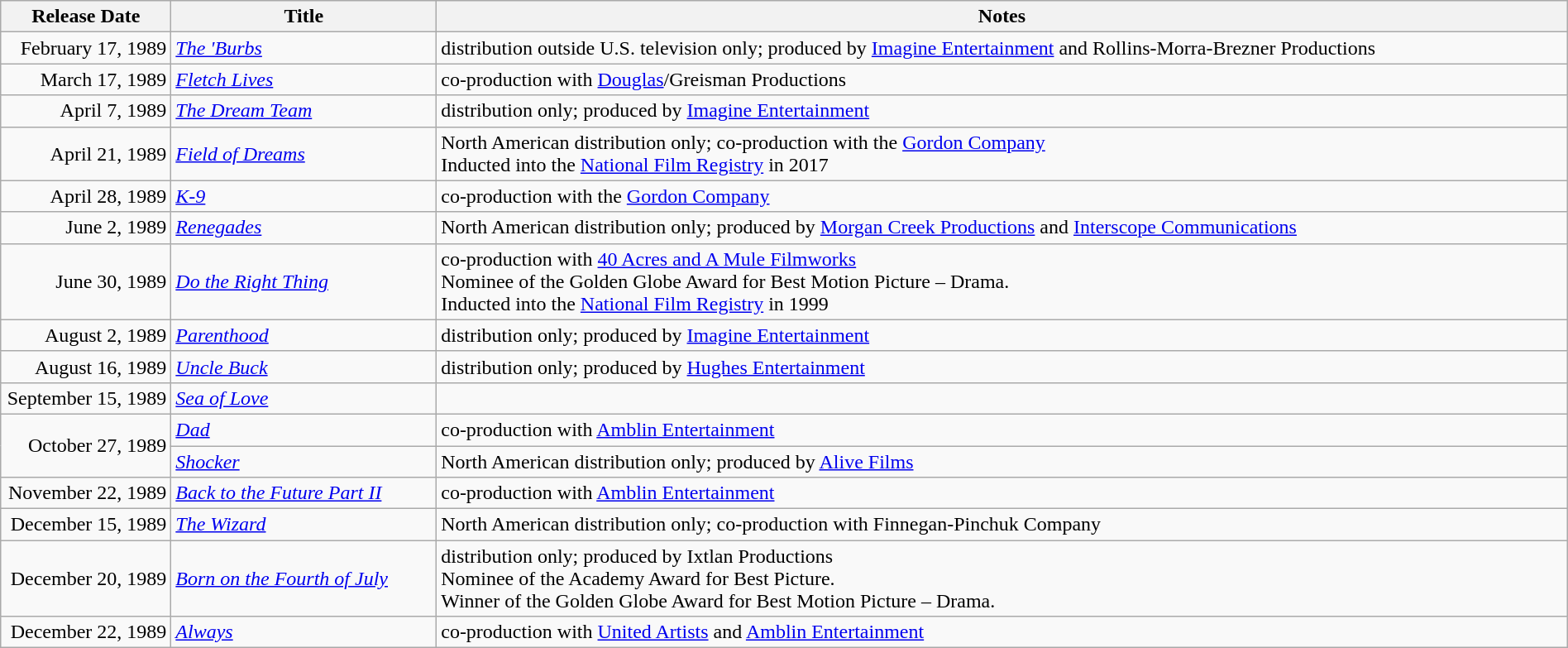<table class="wikitable sortable" style="width:100%;">
<tr>
<th scope="col" style="width:130px;">Release Date</th>
<th>Title</th>
<th>Notes</th>
</tr>
<tr>
<td style="text-align:right;">February 17, 1989</td>
<td><em><a href='#'>The 'Burbs</a></em></td>
<td>distribution outside U.S. television only; produced by <a href='#'>Imagine Entertainment</a> and Rollins-Morra-Brezner Productions</td>
</tr>
<tr>
<td style="text-align:right;">March 17, 1989</td>
<td><em><a href='#'>Fletch Lives</a></em></td>
<td>co-production with <a href='#'>Douglas</a>/Greisman Productions</td>
</tr>
<tr>
<td style="text-align:right;">April 7, 1989</td>
<td><em><a href='#'>The Dream Team</a></em></td>
<td>distribution only; produced by <a href='#'>Imagine Entertainment</a></td>
</tr>
<tr>
<td style="text-align:right;">April 21, 1989</td>
<td><em><a href='#'>Field of Dreams</a></em></td>
<td>North American distribution only; co-production with the <a href='#'>Gordon Company</a><br>Inducted into the <a href='#'>National Film Registry</a> in 2017</td>
</tr>
<tr>
<td style="text-align:right;">April 28, 1989</td>
<td><em><a href='#'>K-9</a></em></td>
<td>co-production with the <a href='#'>Gordon Company</a></td>
</tr>
<tr>
<td style="text-align:right;">June 2, 1989</td>
<td><em><a href='#'>Renegades</a></em></td>
<td>North American distribution only; produced by <a href='#'>Morgan Creek Productions</a> and <a href='#'>Interscope Communications</a></td>
</tr>
<tr>
<td style="text-align:right;">June 30, 1989</td>
<td><em><a href='#'>Do the Right Thing</a></em></td>
<td>co-production with <a href='#'>40 Acres and A Mule Filmworks</a><br>Nominee of the Golden Globe Award for Best Motion Picture – Drama.<br>Inducted into the <a href='#'>National Film Registry</a> in 1999</td>
</tr>
<tr>
<td style="text-align:right;">August 2, 1989</td>
<td><em><a href='#'>Parenthood</a></em></td>
<td>distribution only; produced by <a href='#'>Imagine Entertainment</a></td>
</tr>
<tr>
<td style="text-align:right;">August 16, 1989</td>
<td><em><a href='#'>Uncle Buck</a></em></td>
<td>distribution only; produced by <a href='#'>Hughes Entertainment</a></td>
</tr>
<tr>
<td style="text-align:right;">September 15, 1989</td>
<td><em><a href='#'>Sea of Love</a></em></td>
<td></td>
</tr>
<tr>
<td style="text-align:right;" rowspan="2">October 27, 1989</td>
<td><em><a href='#'>Dad</a></em></td>
<td>co-production with <a href='#'>Amblin Entertainment</a></td>
</tr>
<tr>
<td><em><a href='#'>Shocker</a></em></td>
<td>North American distribution only; produced by <a href='#'>Alive Films</a></td>
</tr>
<tr>
<td style="text-align:right;">November 22, 1989</td>
<td><em><a href='#'>Back to the Future Part II</a></em></td>
<td>co-production with <a href='#'>Amblin Entertainment</a></td>
</tr>
<tr>
<td style="text-align:right;">December 15, 1989</td>
<td><em><a href='#'>The Wizard</a></em></td>
<td>North American distribution only; co-production with Finnegan-Pinchuk Company</td>
</tr>
<tr>
<td style="text-align:right;">December 20, 1989</td>
<td><em><a href='#'>Born on the Fourth of July</a></em></td>
<td>distribution only; produced by Ixtlan Productions<br>Nominee of the Academy Award for Best Picture.<br>Winner of the Golden Globe Award for Best Motion Picture – Drama.</td>
</tr>
<tr>
<td style="text-align:right;">December 22, 1989</td>
<td><em><a href='#'>Always</a></em></td>
<td>co-production with <a href='#'>United Artists</a> and <a href='#'>Amblin Entertainment</a></td>
</tr>
</table>
